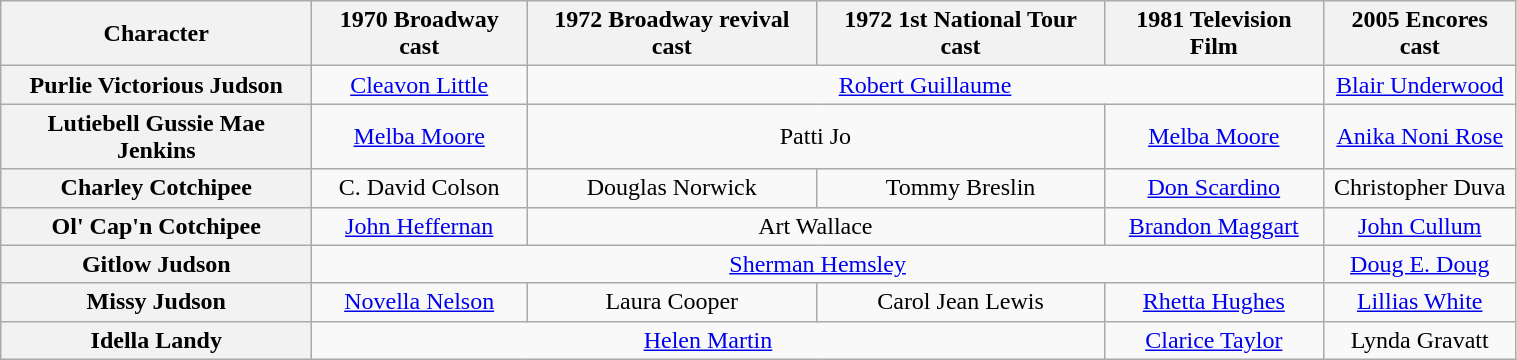<table class="wikitable" width="80%">
<tr>
<th>Character</th>
<th>1970 Broadway cast</th>
<th>1972 Broadway revival cast</th>
<th>1972 1st National Tour cast</th>
<th>1981 Television Film</th>
<th>2005 Encores cast</th>
</tr>
<tr>
<th scope="row">Purlie Victorious Judson</th>
<td align="center" colspan="1"><a href='#'>Cleavon Little</a></td>
<td align="center" colspan="3"><a href='#'>Robert Guillaume</a></td>
<td align="center" colspan="1"><a href='#'>Blair Underwood</a></td>
</tr>
<tr>
<th scope="row">Lutiebell Gussie Mae Jenkins</th>
<td align="center" colspan="1"><a href='#'>Melba Moore</a></td>
<td align="center" colspan="2">Patti Jo</td>
<td align="center" colspan="1"><a href='#'>Melba Moore</a></td>
<td align="center" colspan="2"><a href='#'>Anika Noni Rose</a></td>
</tr>
<tr>
<th scope="row">Charley Cotchipee</th>
<td align="center" colspan="1">C. David Colson</td>
<td align="center" colspan="1">Douglas Norwick</td>
<td align="center" colspan="1">Tommy Breslin</td>
<td align="center" colspan="1"><a href='#'>Don Scardino</a></td>
<td align="center" colspan="1">Christopher Duva</td>
</tr>
<tr>
<th scope="row">Ol' Cap'n Cotchipee</th>
<td align="center" colspan="1"><a href='#'>John Heffernan</a></td>
<td align="center" colspan="2">Art Wallace</td>
<td align="center" colspan="1"><a href='#'>Brandon Maggart</a></td>
<td align="center" colspan="2"><a href='#'>John Cullum</a></td>
</tr>
<tr>
<th scope="row">Gitlow Judson</th>
<td align="center" colspan="4"><a href='#'>Sherman Hemsley</a></td>
<td align="center" colspan="1"><a href='#'>Doug E. Doug </a></td>
</tr>
<tr>
<th scope="row">Missy Judson</th>
<td align="center" colspan="1"><a href='#'>Novella Nelson</a></td>
<td align="center" colspan="1">Laura Cooper</td>
<td align="center" colspan="1">Carol Jean Lewis</td>
<td align="center" colspan="1"><a href='#'>Rhetta Hughes</a></td>
<td align="center" colspan="1"><a href='#'>Lillias White</a></td>
</tr>
<tr>
<th scope="row">Idella Landy</th>
<td align="center" colspan="3"><a href='#'>Helen Martin</a></td>
<td align="center" colspan="1"><a href='#'>Clarice Taylor</a></td>
<td align="center" colspan="1">Lynda Gravatt</td>
</tr>
</table>
